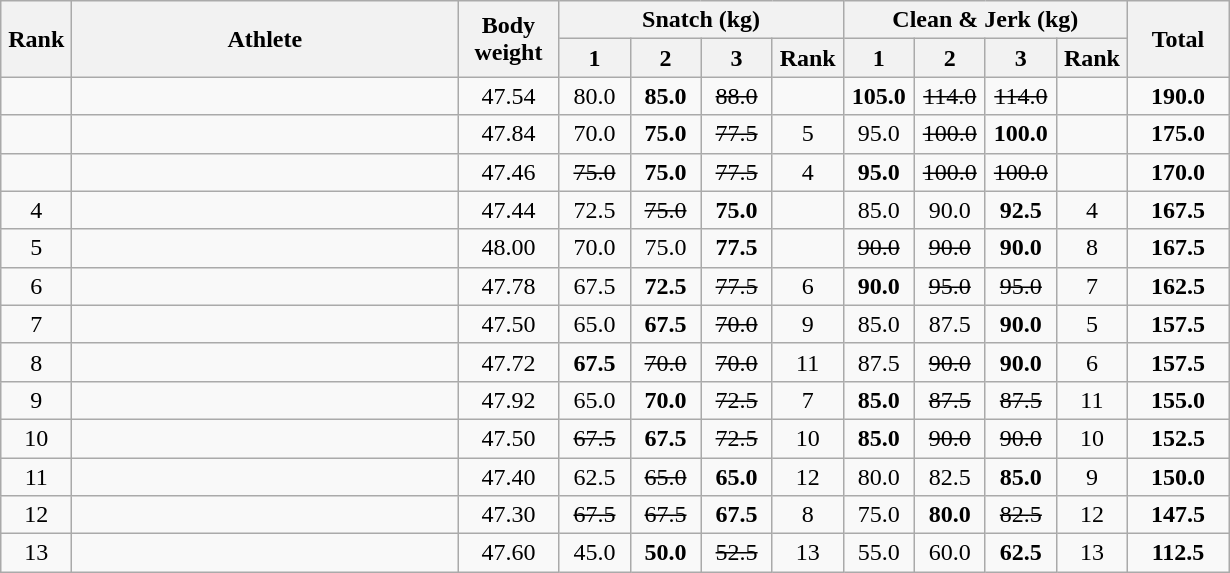<table class = "wikitable" style="text-align:center;">
<tr>
<th rowspan=2 width=40>Rank</th>
<th rowspan=2 width=250>Athlete</th>
<th rowspan=2 width=60>Body weight</th>
<th colspan=4>Snatch (kg)</th>
<th colspan=4>Clean & Jerk (kg)</th>
<th rowspan=2 width=60>Total</th>
</tr>
<tr>
<th width=40>1</th>
<th width=40>2</th>
<th width=40>3</th>
<th width=40>Rank</th>
<th width=40>1</th>
<th width=40>2</th>
<th width=40>3</th>
<th width=40>Rank</th>
</tr>
<tr>
<td></td>
<td align=left></td>
<td>47.54</td>
<td>80.0</td>
<td><strong>85.0</strong></td>
<td><s>88.0 </s></td>
<td></td>
<td><strong>105.0</strong></td>
<td><s>114.0 </s></td>
<td><s>114.0 </s></td>
<td></td>
<td><strong>190.0</strong></td>
</tr>
<tr>
<td></td>
<td align=left></td>
<td>47.84</td>
<td>70.0</td>
<td><strong>75.0</strong></td>
<td><s>77.5 </s></td>
<td>5</td>
<td>95.0</td>
<td><s>100.0 </s></td>
<td><strong>100.0</strong></td>
<td></td>
<td><strong>175.0</strong></td>
</tr>
<tr>
<td></td>
<td align=left></td>
<td>47.46</td>
<td><s>75.0 </s></td>
<td><strong>75.0</strong></td>
<td><s>77.5 </s></td>
<td>4</td>
<td><strong>95.0</strong></td>
<td><s>100.0 </s></td>
<td><s>100.0 </s></td>
<td></td>
<td><strong>170.0</strong></td>
</tr>
<tr>
<td>4</td>
<td align=left></td>
<td>47.44</td>
<td>72.5</td>
<td><s>75.0 </s></td>
<td><strong>75.0</strong></td>
<td></td>
<td>85.0</td>
<td>90.0</td>
<td><strong>92.5</strong></td>
<td>4</td>
<td><strong>167.5</strong></td>
</tr>
<tr>
<td>5</td>
<td align=left></td>
<td>48.00</td>
<td>70.0</td>
<td>75.0</td>
<td><strong>77.5</strong></td>
<td></td>
<td><s>90.0 </s></td>
<td><s>90.0 </s></td>
<td><strong>90.0</strong></td>
<td>8</td>
<td><strong>167.5</strong></td>
</tr>
<tr>
<td>6</td>
<td align=left></td>
<td>47.78</td>
<td>67.5</td>
<td><strong>72.5</strong></td>
<td><s>77.5 </s></td>
<td>6</td>
<td><strong>90.0</strong></td>
<td><s>95.0 </s></td>
<td><s>95.0 </s></td>
<td>7</td>
<td><strong>162.5</strong></td>
</tr>
<tr>
<td>7</td>
<td align=left></td>
<td>47.50</td>
<td>65.0</td>
<td><strong>67.5</strong></td>
<td><s>70.0 </s></td>
<td>9</td>
<td>85.0</td>
<td>87.5</td>
<td><strong>90.0</strong></td>
<td>5</td>
<td><strong>157.5</strong></td>
</tr>
<tr>
<td>8</td>
<td align=left></td>
<td>47.72</td>
<td><strong>67.5</strong></td>
<td><s>70.0 </s></td>
<td><s>70.0 </s></td>
<td>11</td>
<td>87.5</td>
<td><s>90.0 </s></td>
<td><strong>90.0</strong></td>
<td>6</td>
<td><strong>157.5</strong></td>
</tr>
<tr>
<td>9</td>
<td align=left></td>
<td>47.92</td>
<td>65.0</td>
<td><strong>70.0</strong></td>
<td><s>72.5 </s></td>
<td>7</td>
<td><strong>85.0</strong></td>
<td><s>87.5 </s></td>
<td><s>87.5 </s></td>
<td>11</td>
<td><strong>155.0</strong></td>
</tr>
<tr>
<td>10</td>
<td align=left></td>
<td>47.50</td>
<td><s>67.5 </s></td>
<td><strong>67.5</strong></td>
<td><s>72.5 </s></td>
<td>10</td>
<td><strong>85.0</strong></td>
<td><s>90.0 </s></td>
<td><s>90.0 </s></td>
<td>10</td>
<td><strong>152.5</strong></td>
</tr>
<tr>
<td>11</td>
<td align=left></td>
<td>47.40</td>
<td>62.5</td>
<td><s>65.0 </s></td>
<td><strong>65.0</strong></td>
<td>12</td>
<td>80.0</td>
<td>82.5</td>
<td><strong>85.0</strong></td>
<td>9</td>
<td><strong>150.0</strong></td>
</tr>
<tr>
<td>12</td>
<td align=left></td>
<td>47.30</td>
<td><s>67.5 </s></td>
<td><s>67.5 </s></td>
<td><strong>67.5</strong></td>
<td>8</td>
<td>75.0</td>
<td><strong>80.0</strong></td>
<td><s>82.5 </s></td>
<td>12</td>
<td><strong>147.5</strong></td>
</tr>
<tr>
<td>13</td>
<td align=left></td>
<td>47.60</td>
<td>45.0</td>
<td><strong>50.0</strong></td>
<td><s>52.5 </s></td>
<td>13</td>
<td>55.0</td>
<td>60.0</td>
<td><strong>62.5</strong></td>
<td>13</td>
<td><strong>112.5</strong></td>
</tr>
</table>
